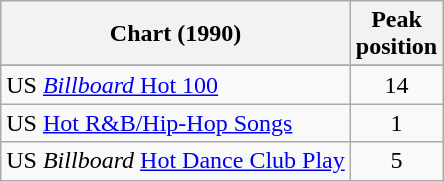<table class="wikitable sortable">
<tr>
<th>Chart (1990)</th>
<th>Peak<br>position</th>
</tr>
<tr>
</tr>
<tr>
<td>US <a href='#'><em>Billboard</em> Hot 100</a></td>
<td align="center">14</td>
</tr>
<tr>
<td>US <a href='#'>Hot R&B/Hip-Hop Songs</a></td>
<td align="center">1</td>
</tr>
<tr>
<td>US <em>Billboard</em> <a href='#'>Hot Dance Club Play</a></td>
<td align="center">5</td>
</tr>
</table>
